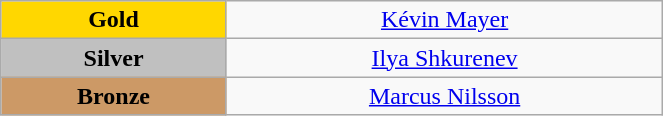<table class="wikitable" style="text-align:center; " width="35%">
<tr>
<td bgcolor="gold"><strong>Gold</strong></td>
<td><a href='#'>Kévin Mayer</a><br>  <small><em></em></small></td>
</tr>
<tr>
<td bgcolor="silver"><strong>Silver</strong></td>
<td><a href='#'>Ilya Shkurenev</a><br>  <small><em></em></small></td>
</tr>
<tr>
<td bgcolor="CC9966"><strong>Bronze</strong></td>
<td><a href='#'>Marcus Nilsson</a><br>  <small><em></em></small></td>
</tr>
</table>
